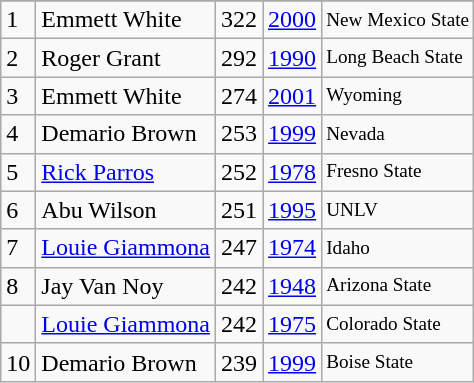<table class="wikitable">
<tr>
</tr>
<tr>
<td>1</td>
<td>Emmett White</td>
<td>322</td>
<td><a href='#'>2000</a></td>
<td style="font-size:80%;">New Mexico State</td>
</tr>
<tr>
<td>2</td>
<td>Roger Grant</td>
<td>292</td>
<td><a href='#'>1990</a></td>
<td style="font-size:80%;">Long Beach State</td>
</tr>
<tr>
<td>3</td>
<td>Emmett White</td>
<td>274</td>
<td><a href='#'>2001</a></td>
<td style="font-size:80%;">Wyoming</td>
</tr>
<tr>
<td>4</td>
<td>Demario Brown</td>
<td>253</td>
<td><a href='#'>1999</a></td>
<td style="font-size:80%;">Nevada</td>
</tr>
<tr>
<td>5</td>
<td><a href='#'>Rick Parros</a></td>
<td>252</td>
<td><a href='#'>1978</a></td>
<td style="font-size:80%;">Fresno State</td>
</tr>
<tr>
<td>6</td>
<td>Abu Wilson</td>
<td>251</td>
<td><a href='#'>1995</a></td>
<td style="font-size:80%;">UNLV</td>
</tr>
<tr>
<td>7</td>
<td><a href='#'>Louie Giammona</a></td>
<td>247</td>
<td><a href='#'>1974</a></td>
<td style="font-size:80%;">Idaho</td>
</tr>
<tr>
<td>8</td>
<td>Jay Van Noy</td>
<td>242</td>
<td><a href='#'>1948</a></td>
<td style="font-size:80%;">Arizona State</td>
</tr>
<tr>
<td></td>
<td><a href='#'>Louie Giammona</a></td>
<td>242</td>
<td><a href='#'>1975</a></td>
<td style="font-size:80%;">Colorado State</td>
</tr>
<tr>
<td>10</td>
<td>Demario Brown</td>
<td>239</td>
<td><a href='#'>1999</a></td>
<td style="font-size:80%;">Boise State</td>
</tr>
</table>
